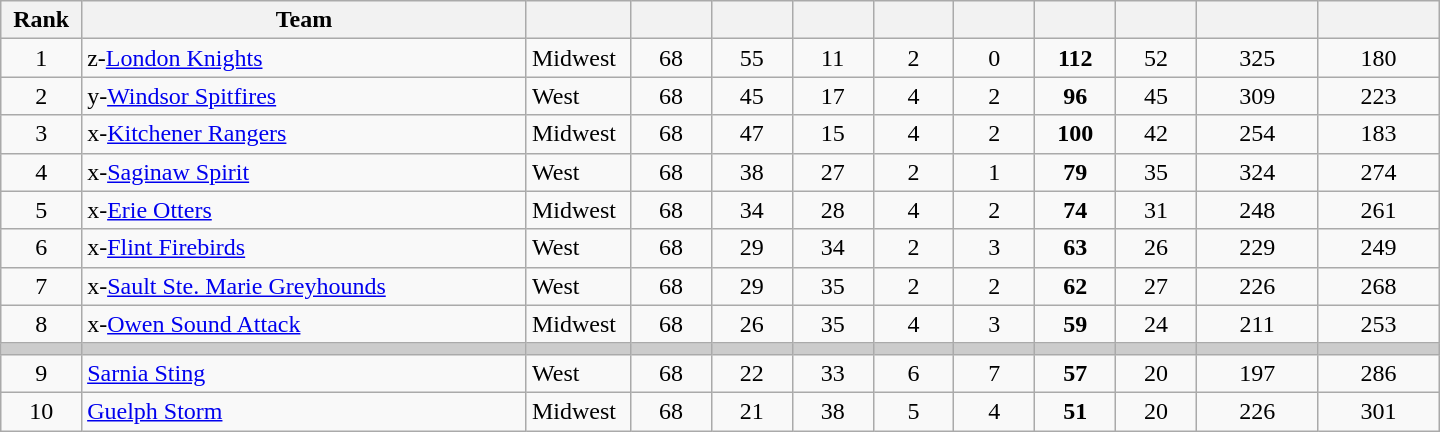<table class="wikitable sortable" style="text-align:center; width:60em">
<tr>
<th width="5%">Rank</th>
<th width="27.5%">Team</th>
<th width="5%"></th>
<th width="5%"></th>
<th width="5%"></th>
<th width="5%"></th>
<th width="5%"></th>
<th width="5%"></th>
<th width="5%"></th>
<th width="5%"></th>
<th width="7.5%"></th>
<th width="7.5%"></th>
</tr>
<tr>
<td>1</td>
<td align=left>z-<a href='#'>London Knights</a></td>
<td align=left>Midwest</td>
<td>68</td>
<td>55</td>
<td>11</td>
<td>2</td>
<td>0</td>
<td><strong>112</strong></td>
<td>52</td>
<td>325</td>
<td>180</td>
</tr>
<tr>
<td>2</td>
<td align=left>y-<a href='#'>Windsor Spitfires</a></td>
<td align=left>West</td>
<td>68</td>
<td>45</td>
<td>17</td>
<td>4</td>
<td>2</td>
<td><strong>96</strong></td>
<td>45</td>
<td>309</td>
<td>223</td>
</tr>
<tr>
<td>3</td>
<td align=left>x-<a href='#'>Kitchener Rangers</a></td>
<td align=left>Midwest</td>
<td>68</td>
<td>47</td>
<td>15</td>
<td>4</td>
<td>2</td>
<td><strong>100</strong></td>
<td>42</td>
<td>254</td>
<td>183</td>
</tr>
<tr>
<td>4</td>
<td align=left>x-<a href='#'>Saginaw Spirit</a></td>
<td align=left>West</td>
<td>68</td>
<td>38</td>
<td>27</td>
<td>2</td>
<td>1</td>
<td><strong>79</strong></td>
<td>35</td>
<td>324</td>
<td>274</td>
</tr>
<tr>
<td>5</td>
<td align=left>x-<a href='#'>Erie Otters</a></td>
<td align=left>Midwest</td>
<td>68</td>
<td>34</td>
<td>28</td>
<td>4</td>
<td>2</td>
<td><strong>74</strong></td>
<td>31</td>
<td>248</td>
<td>261</td>
</tr>
<tr>
<td>6</td>
<td align=left>x-<a href='#'>Flint Firebirds</a></td>
<td align=left>West</td>
<td>68</td>
<td>29</td>
<td>34</td>
<td>2</td>
<td>3</td>
<td><strong>63</strong></td>
<td>26</td>
<td>229</td>
<td>249</td>
</tr>
<tr>
<td>7</td>
<td align=left>x-<a href='#'>Sault Ste. Marie Greyhounds</a></td>
<td align=left>West</td>
<td>68</td>
<td>29</td>
<td>35</td>
<td>2</td>
<td>2</td>
<td><strong>62</strong></td>
<td>27</td>
<td>226</td>
<td>268</td>
</tr>
<tr>
<td>8</td>
<td align=left>x-<a href='#'>Owen Sound Attack</a></td>
<td align=left>Midwest</td>
<td>68</td>
<td>26</td>
<td>35</td>
<td>4</td>
<td>3</td>
<td><strong>59</strong></td>
<td>24</td>
<td>211</td>
<td>253</td>
</tr>
<tr style="background-color:#cccccc;">
<td></td>
<td></td>
<td></td>
<td></td>
<td></td>
<td></td>
<td></td>
<td></td>
<td></td>
<td></td>
<td></td>
<td></td>
</tr>
<tr>
<td>9</td>
<td align=left><a href='#'>Sarnia Sting</a></td>
<td align=left>West</td>
<td>68</td>
<td>22</td>
<td>33</td>
<td>6</td>
<td>7</td>
<td><strong>57</strong></td>
<td>20</td>
<td>197</td>
<td>286</td>
</tr>
<tr>
<td>10</td>
<td align=left><a href='#'>Guelph Storm</a></td>
<td align=left>Midwest</td>
<td>68</td>
<td>21</td>
<td>38</td>
<td>5</td>
<td>4</td>
<td><strong>51</strong></td>
<td>20</td>
<td>226</td>
<td>301</td>
</tr>
</table>
